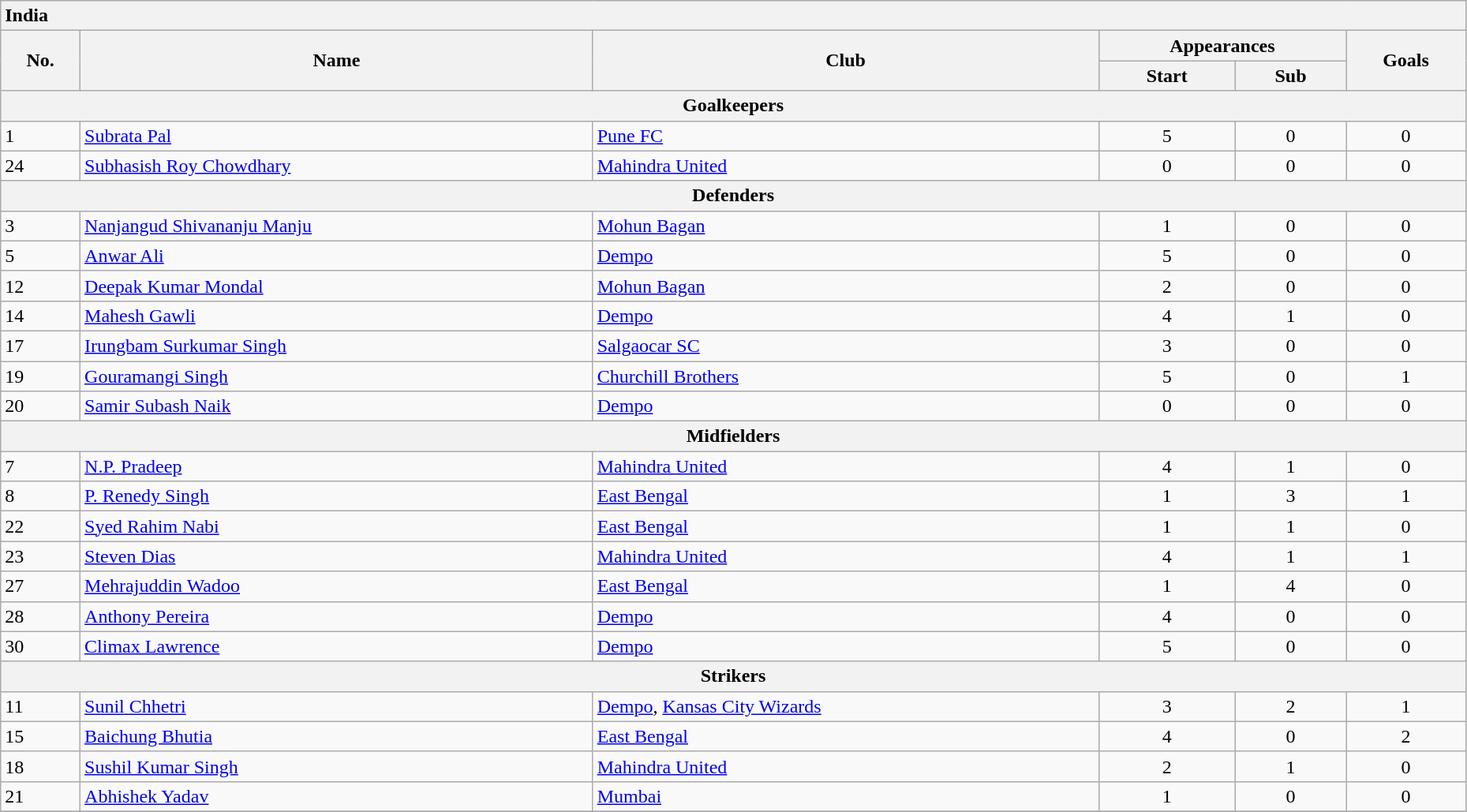<table class="wikitable collapsible collapsed" style="font-size: 100%; margin:0px;" width="98%">
<tr>
<th colspan="6" style="text-align:left;"> India </th>
</tr>
<tr>
<th rowspan="2">No.</th>
<th rowspan="2">Name</th>
<th rowspan="2">Club</th>
<th colspan="2">Appearances</th>
<th rowspan="2">Goals</th>
</tr>
<tr>
<th colspan=1>Start</th>
<th colspan=1>Sub</th>
</tr>
<tr>
<th colspan="6">Goalkeepers</th>
</tr>
<tr>
<td>1</td>
<td><a href='#'>Subrata Pal</a></td>
<td> <a href='#'>Pune FC</a></td>
<td align="center">5</td>
<td align="center">0</td>
<td align="center">0</td>
</tr>
<tr>
<td>24</td>
<td><a href='#'>Subhasish Roy Chowdhary</a></td>
<td> <a href='#'>Mahindra United</a></td>
<td align="center">0</td>
<td align="center">0</td>
<td align="center">0</td>
</tr>
<tr>
<th colspan=6>Defenders</th>
</tr>
<tr>
<td>3</td>
<td><a href='#'>Nanjangud Shivananju Manju</a></td>
<td> <a href='#'>Mohun Bagan</a></td>
<td align="center">1</td>
<td align="center">0</td>
<td align="center">0</td>
</tr>
<tr>
<td>5</td>
<td><a href='#'>Anwar Ali</a></td>
<td> <a href='#'>Dempo</a></td>
<td align="center">5</td>
<td align="center">0</td>
<td align="center">0</td>
</tr>
<tr>
<td>12</td>
<td><a href='#'>Deepak Kumar Mondal</a></td>
<td> <a href='#'>Mohun Bagan</a></td>
<td align="center">2</td>
<td align="center">0</td>
<td align="center">0</td>
</tr>
<tr>
<td>14</td>
<td><a href='#'>Mahesh Gawli</a></td>
<td> <a href='#'>Dempo</a></td>
<td align="center">4</td>
<td align="center">1</td>
<td align="center">0</td>
</tr>
<tr>
<td>17</td>
<td><a href='#'>Irungbam Surkumar Singh</a></td>
<td> <a href='#'>Salgaocar SC</a></td>
<td align="center">3</td>
<td align="center">0</td>
<td align="center">0</td>
</tr>
<tr>
<td>19</td>
<td><a href='#'>Gouramangi Singh</a></td>
<td> <a href='#'>Churchill Brothers</a></td>
<td align="center">5</td>
<td align="center">0</td>
<td align="center">1</td>
</tr>
<tr>
<td>20</td>
<td><a href='#'>Samir Subash Naik</a></td>
<td> <a href='#'>Dempo</a></td>
<td align="center">0</td>
<td align="center">0</td>
<td align="center">0</td>
</tr>
<tr>
<th colspan=6>Midfielders</th>
</tr>
<tr>
<td>7</td>
<td><a href='#'>N.P. Pradeep</a></td>
<td> <a href='#'>Mahindra United</a></td>
<td align="center">4</td>
<td align="center">1</td>
<td align="center">0</td>
</tr>
<tr>
<td>8</td>
<td><a href='#'>P. Renedy Singh</a></td>
<td> <a href='#'>East Bengal</a></td>
<td align="center">1</td>
<td align="center">3</td>
<td align="center">1</td>
</tr>
<tr>
<td>22</td>
<td><a href='#'>Syed Rahim Nabi</a></td>
<td> <a href='#'>East Bengal</a></td>
<td align="center">1</td>
<td align="center">1</td>
<td align="center">0</td>
</tr>
<tr>
<td>23</td>
<td><a href='#'>Steven Dias</a></td>
<td> <a href='#'>Mahindra United</a></td>
<td align="center">4</td>
<td align="center">1</td>
<td align="center">1</td>
</tr>
<tr>
<td>27</td>
<td><a href='#'>Mehrajuddin Wadoo</a></td>
<td> <a href='#'>East Bengal</a></td>
<td align="center">1</td>
<td align="center">4</td>
<td align="center">0</td>
</tr>
<tr>
<td>28</td>
<td><a href='#'>Anthony Pereira</a></td>
<td> <a href='#'>Dempo</a></td>
<td align="center">4</td>
<td align="center">0</td>
<td align="center">0</td>
</tr>
<tr>
<td>30</td>
<td><a href='#'>Climax Lawrence</a></td>
<td> <a href='#'>Dempo</a></td>
<td align="center">5</td>
<td align="center">0</td>
<td align="center">0</td>
</tr>
<tr>
<th colspan=6>Strikers</th>
</tr>
<tr>
<td>11</td>
<td><a href='#'>Sunil Chhetri</a></td>
<td> <a href='#'>Dempo</a>,  <a href='#'>Kansas City Wizards</a></td>
<td align="center">3</td>
<td align="center">2</td>
<td align="center">1</td>
</tr>
<tr>
<td>15</td>
<td><a href='#'>Baichung Bhutia</a></td>
<td> <a href='#'>East Bengal</a></td>
<td align="center">4</td>
<td align="center">0</td>
<td align="center">2</td>
</tr>
<tr>
<td>18</td>
<td><a href='#'>Sushil Kumar Singh</a></td>
<td> <a href='#'>Mahindra United</a></td>
<td align="center">2</td>
<td align="center">1</td>
<td align="center">0</td>
</tr>
<tr>
<td>21</td>
<td><a href='#'>Abhishek Yadav</a></td>
<td> <a href='#'>Mumbai</a></td>
<td align="center">1</td>
<td align="center">0</td>
<td align="center">0</td>
</tr>
<tr>
</tr>
</table>
